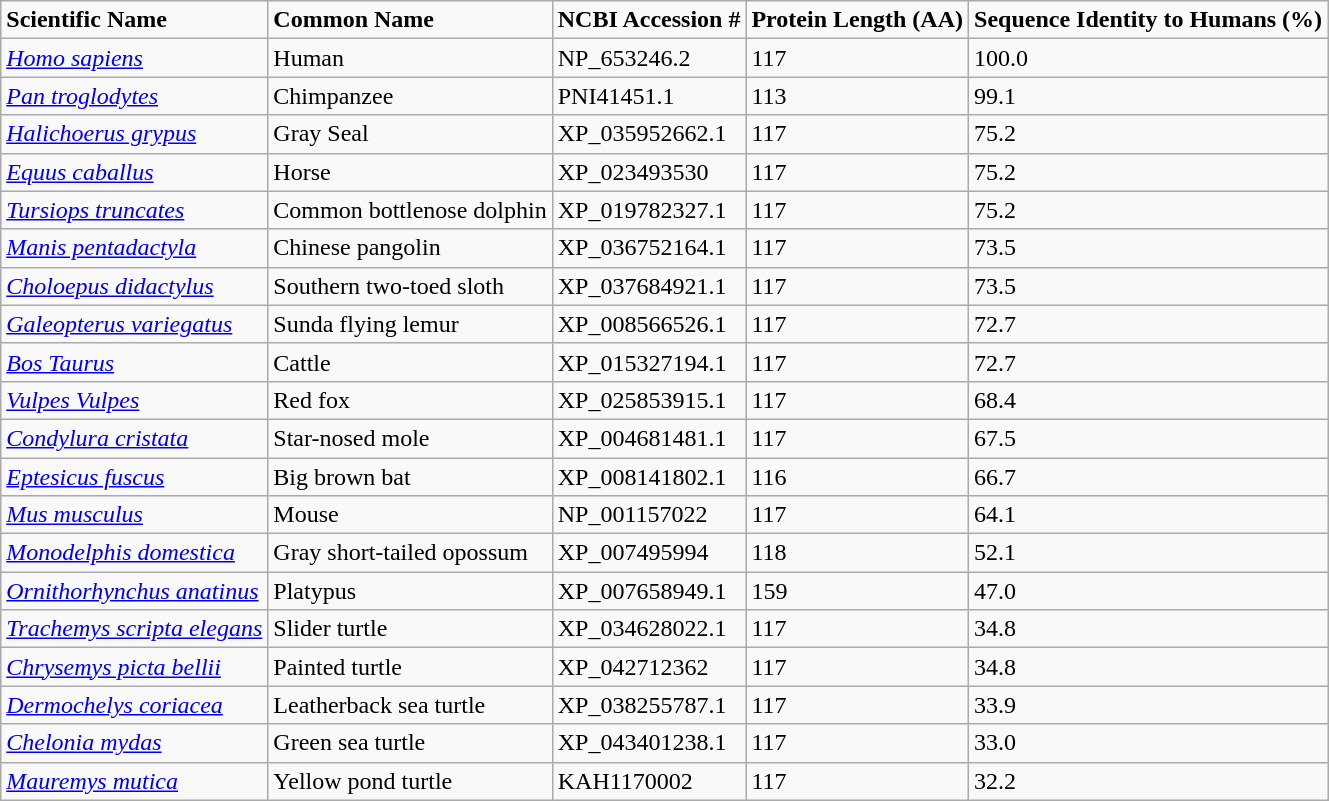<table class="wikitable">
<tr>
<td><strong>Scientific Name</strong></td>
<td><strong>Common Name</strong></td>
<td><strong>NCBI Accession #</strong></td>
<td><strong>Protein Length (AA)</strong></td>
<td><strong>Sequence Identity to Humans (%)</strong></td>
</tr>
<tr>
<td><em><a href='#'>Homo sapiens</a></em></td>
<td>Human</td>
<td>NP_653246.2</td>
<td>117</td>
<td>100.0</td>
</tr>
<tr>
<td><em><a href='#'>Pan troglodytes</a></em></td>
<td>Chimpanzee</td>
<td>PNI41451.1</td>
<td>113</td>
<td>99.1</td>
</tr>
<tr>
<td><em><a href='#'>Halichoerus grypus</a></em></td>
<td>Gray Seal</td>
<td>XP_035952662.1</td>
<td>117</td>
<td>75.2</td>
</tr>
<tr>
<td><em><a href='#'>Equus caballus</a></em></td>
<td>Horse</td>
<td>XP_023493530</td>
<td>117</td>
<td>75.2</td>
</tr>
<tr>
<td><em><a href='#'>Tursiops truncates</a></em></td>
<td>Common bottlenose dolphin</td>
<td>XP_019782327.1</td>
<td>117</td>
<td>75.2</td>
</tr>
<tr>
<td><em><a href='#'>Manis pentadactyla</a></em></td>
<td>Chinese pangolin</td>
<td>XP_036752164.1</td>
<td>117</td>
<td>73.5</td>
</tr>
<tr>
<td><em><a href='#'>Choloepus didactylus</a></em></td>
<td>Southern two-toed sloth</td>
<td>XP_037684921.1</td>
<td>117</td>
<td>73.5</td>
</tr>
<tr>
<td><em><a href='#'>Galeopterus variegatus</a></em></td>
<td>Sunda flying lemur</td>
<td>XP_008566526.1</td>
<td>117</td>
<td>72.7</td>
</tr>
<tr>
<td><em><a href='#'>Bos Taurus</a></em></td>
<td>Cattle</td>
<td>XP_015327194.1</td>
<td>117</td>
<td>72.7</td>
</tr>
<tr>
<td><em><a href='#'>Vulpes Vulpes</a></em></td>
<td>Red fox</td>
<td>XP_025853915.1</td>
<td>117</td>
<td>68.4</td>
</tr>
<tr>
<td><em><a href='#'>Condylura cristata</a></em></td>
<td>Star-nosed mole</td>
<td>XP_004681481.1</td>
<td>117</td>
<td>67.5</td>
</tr>
<tr>
<td><em><a href='#'>Eptesicus fuscus</a></em></td>
<td>Big brown bat</td>
<td>XP_008141802.1</td>
<td>116</td>
<td>66.7</td>
</tr>
<tr>
<td><em><a href='#'>Mus musculus</a></em></td>
<td>Mouse</td>
<td>NP_001157022</td>
<td>117</td>
<td>64.1</td>
</tr>
<tr>
<td><em><a href='#'>Monodelphis domestica</a></em></td>
<td>Gray short-tailed opossum</td>
<td>XP_007495994</td>
<td>118</td>
<td>52.1</td>
</tr>
<tr>
<td><em><a href='#'>Ornithorhynchus anatinus</a></em></td>
<td>Platypus</td>
<td>XP_007658949.1</td>
<td>159</td>
<td>47.0</td>
</tr>
<tr>
<td><em><a href='#'>Trachemys scripta elegans</a></em></td>
<td>Slider turtle</td>
<td>XP_034628022.1</td>
<td>117</td>
<td>34.8</td>
</tr>
<tr>
<td><em><a href='#'>Chrysemys picta bellii</a></em></td>
<td>Painted turtle</td>
<td>XP_042712362</td>
<td>117</td>
<td>34.8</td>
</tr>
<tr>
<td><em><a href='#'>Dermochelys coriacea</a></em></td>
<td>Leatherback sea turtle</td>
<td>XP_038255787.1</td>
<td>117</td>
<td>33.9</td>
</tr>
<tr>
<td><em><a href='#'>Chelonia mydas</a></em></td>
<td>Green sea turtle</td>
<td>XP_043401238.1</td>
<td>117</td>
<td>33.0</td>
</tr>
<tr>
<td><em><a href='#'>Mauremys mutica</a></em></td>
<td>Yellow pond turtle</td>
<td>KAH1170002</td>
<td>117</td>
<td>32.2</td>
</tr>
</table>
